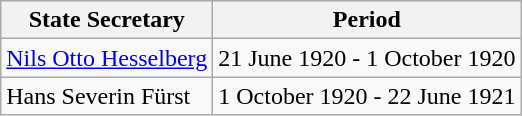<table class="wikitable">
<tr>
<th>State Secretary</th>
<th>Period</th>
</tr>
<tr>
<td><a href='#'>Nils Otto Hesselberg</a></td>
<td>21 June 1920 - 1 October 1920</td>
</tr>
<tr>
<td>Hans Severin Fürst</td>
<td>1 October 1920 - 22 June 1921</td>
</tr>
</table>
